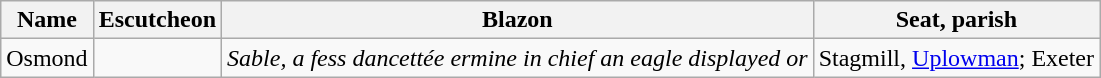<table class="wikitable">
<tr>
<th>Name</th>
<th>Escutcheon</th>
<th>Blazon</th>
<th>Seat, parish</th>
</tr>
<tr>
<td>Osmond</td>
<td></td>
<td><em>Sable, a fess dancettée ermine in chief an eagle displayed or</em></td>
<td>Stagmill, <a href='#'>Uplowman</a>; Exeter</td>
</tr>
</table>
